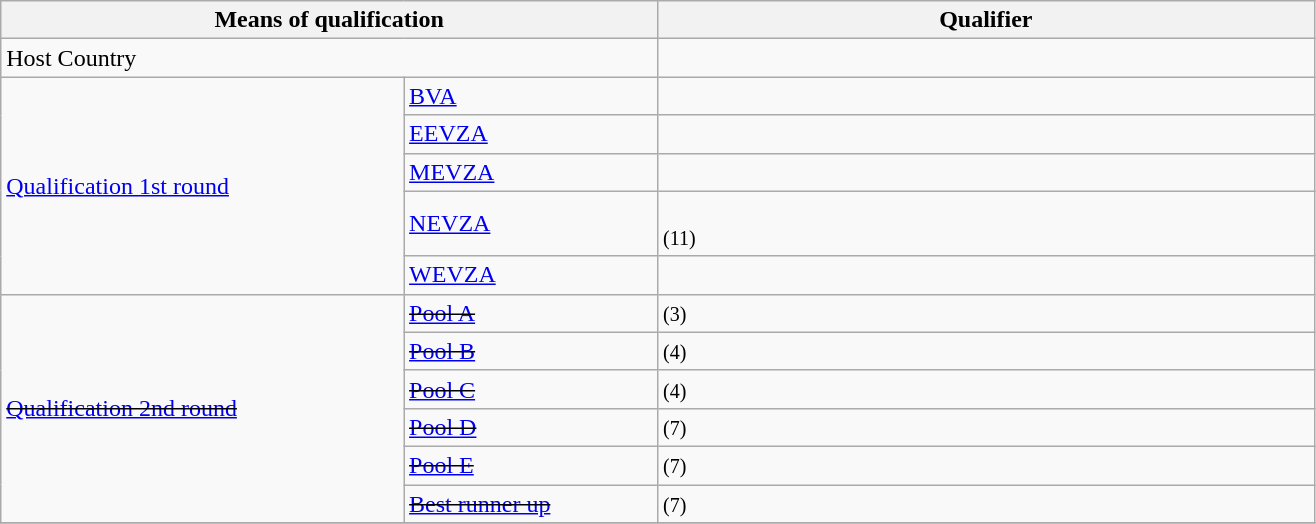<table class="wikitable">
<tr>
<th colspan=2 width=30%>Means of qualification</th>
<th width=30%>Qualifier</th>
</tr>
<tr>
<td colspan=2>Host Country</td>
<td></td>
</tr>
<tr>
<td rowspan=5><a href='#'>Qualification 1st round</a></td>
<td><a href='#'>BVA</a></td>
<td></td>
</tr>
<tr>
<td><a href='#'>EEVZA</a></td>
<td></td>
</tr>
<tr>
<td><a href='#'>MEVZA</a></td>
<td></td>
</tr>
<tr>
<td><a href='#'>NEVZA</a></td>
<td><s></s><br> <small>(11)</small></td>
</tr>
<tr>
<td><a href='#'>WEVZA</a></td>
<td></td>
</tr>
<tr>
<td rowspan=6><s><a href='#'>Qualification 2nd round</a></s></td>
<td><s><a href='#'>Pool A</a></s></td>
<td> <small>(3)</small></td>
</tr>
<tr>
<td><s><a href='#'>Pool B</a></s></td>
<td> <small>(4)</small></td>
</tr>
<tr>
<td><s><a href='#'>Pool C</a></s></td>
<td> <small>(4)</small></td>
</tr>
<tr>
<td><s><a href='#'>Pool D</a></s></td>
<td> <small>(7)</small></td>
</tr>
<tr>
<td><s><a href='#'>Pool E</a></s></td>
<td> <small>(7)</small></td>
</tr>
<tr>
<td><s><a href='#'>Best runner up</a></s></td>
<td> <small>(7)</small></td>
</tr>
<tr>
</tr>
</table>
